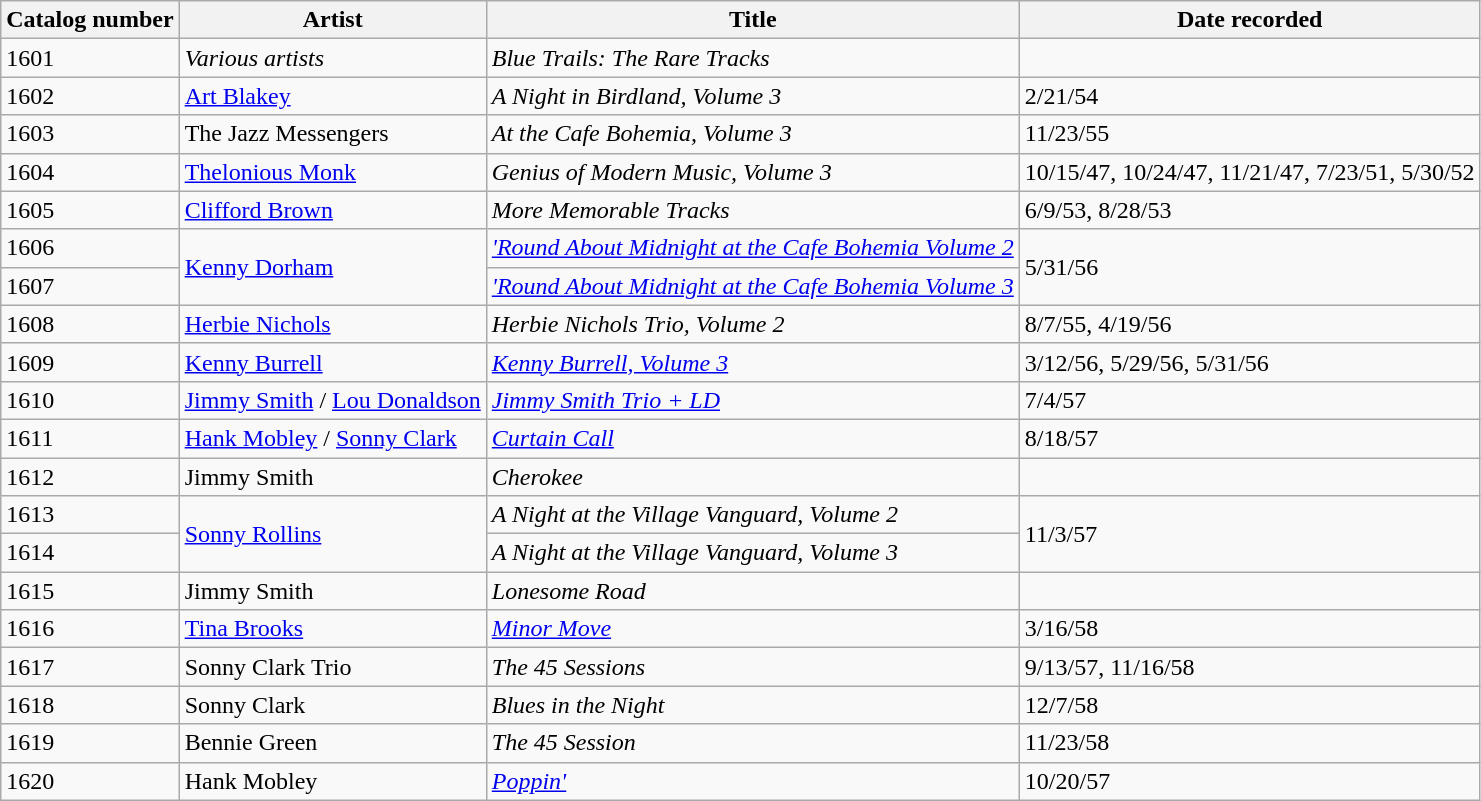<table class="wikitable sortable" align="center" bgcolor="CCCCCC" |>
<tr>
<th>Catalog number</th>
<th>Artist</th>
<th>Title</th>
<th>Date recorded</th>
</tr>
<tr>
<td>1601</td>
<td><em>Various artists</em></td>
<td><em>Blue Trails: The Rare Tracks</em></td>
</tr>
<tr>
<td>1602</td>
<td><a href='#'>Art Blakey</a></td>
<td><em>A Night in Birdland, Volume 3</em></td>
<td>2/21/54</td>
</tr>
<tr>
<td>1603</td>
<td>The Jazz Messengers</td>
<td><em>At the Cafe Bohemia, Volume 3</em></td>
<td>11/23/55</td>
</tr>
<tr>
<td>1604</td>
<td><a href='#'>Thelonious Monk</a></td>
<td><em>Genius of Modern Music, Volume 3</em></td>
<td>10/15/47, 10/24/47, 11/21/47, 7/23/51, 5/30/52</td>
</tr>
<tr>
<td>1605</td>
<td><a href='#'>Clifford Brown</a></td>
<td><em>More Memorable Tracks</em></td>
<td>6/9/53, 8/28/53</td>
</tr>
<tr>
<td>1606</td>
<td rowspan="2"><a href='#'>Kenny Dorham</a></td>
<td><em><a href='#'>'Round About Midnight at the Cafe Bohemia Volume 2</a></em></td>
<td rowspan="2">5/31/56</td>
</tr>
<tr>
<td>1607</td>
<td><em><a href='#'>'Round About Midnight at the Cafe Bohemia Volume 3</a></em></td>
</tr>
<tr>
<td>1608</td>
<td><a href='#'>Herbie Nichols</a></td>
<td><em>Herbie Nichols Trio, Volume 2</em></td>
<td>8/7/55, 4/19/56</td>
</tr>
<tr>
<td>1609</td>
<td><a href='#'>Kenny Burrell</a></td>
<td><em><a href='#'>Kenny Burrell, Volume 3</a></em></td>
<td>3/12/56, 5/29/56, 5/31/56</td>
</tr>
<tr>
<td>1610</td>
<td><a href='#'>Jimmy Smith</a> / <a href='#'>Lou Donaldson</a></td>
<td><em><a href='#'>Jimmy Smith Trio + LD</a></em></td>
<td>7/4/57</td>
</tr>
<tr>
<td>1611</td>
<td><a href='#'>Hank Mobley</a> / <a href='#'>Sonny Clark</a></td>
<td><em><a href='#'>Curtain Call</a></em></td>
<td>8/18/57</td>
</tr>
<tr>
<td>1612</td>
<td>Jimmy Smith</td>
<td><em>Cherokee</em></td>
</tr>
<tr>
<td>1613</td>
<td rowspan="2"><a href='#'>Sonny Rollins</a></td>
<td><em>A Night at the Village Vanguard, Volume 2</em></td>
<td rowspan="2">11/3/57</td>
</tr>
<tr>
<td>1614</td>
<td><em>A Night at the Village Vanguard, Volume 3</em></td>
</tr>
<tr>
<td>1615</td>
<td>Jimmy Smith</td>
<td><em>Lonesome Road</em></td>
</tr>
<tr>
<td>1616</td>
<td><a href='#'>Tina Brooks</a></td>
<td><em><a href='#'>Minor Move</a></em></td>
<td>3/16/58</td>
</tr>
<tr>
<td>1617</td>
<td>Sonny Clark Trio</td>
<td><em>The 45 Sessions</em></td>
<td>9/13/57, 11/16/58</td>
</tr>
<tr>
<td>1618</td>
<td>Sonny Clark</td>
<td><em>Blues in the Night</em></td>
<td>12/7/58</td>
</tr>
<tr>
<td>1619</td>
<td>Bennie Green</td>
<td><em>The 45 Session</em></td>
<td>11/23/58</td>
</tr>
<tr>
<td>1620</td>
<td>Hank Mobley</td>
<td><em><a href='#'>Poppin'</a></em></td>
<td>10/20/57</td>
</tr>
</table>
